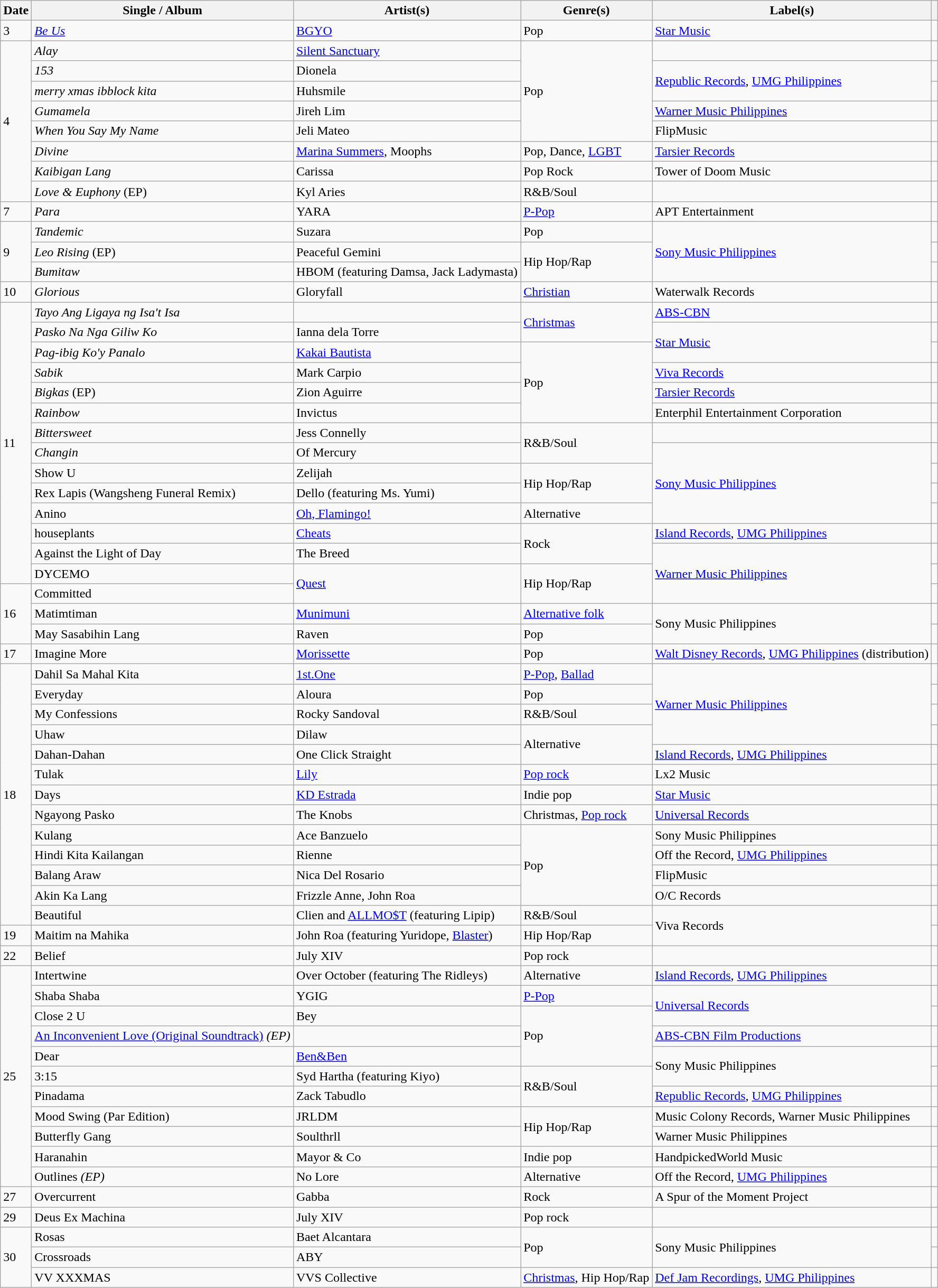<table class="wikitable">
<tr>
<th>Date</th>
<th>Single / Album</th>
<th>Artist(s)</th>
<th>Genre(s)</th>
<th>Label(s)</th>
<th></th>
</tr>
<tr>
<td>3</td>
<td><em><a href='#'>Be Us</a></em></td>
<td><a href='#'>BGYO</a></td>
<td>Pop</td>
<td><a href='#'>Star Music</a></td>
<td></td>
</tr>
<tr>
<td rowspan="8">4</td>
<td><em>Alay</em></td>
<td><a href='#'>Silent Sanctuary</a></td>
<td rowspan="5">Pop</td>
<td></td>
<td></td>
</tr>
<tr>
<td><em>153</em></td>
<td>Dionela</td>
<td rowspan="2"><a href='#'>Republic Records</a>, <a href='#'>UMG Philippines</a></td>
<td></td>
</tr>
<tr>
<td><em>merry xmas ibblock kita</em></td>
<td>Huhsmile</td>
<td></td>
</tr>
<tr>
<td><em>Gumamela</em></td>
<td>Jireh Lim</td>
<td><a href='#'>Warner Music Philippines</a></td>
<td></td>
</tr>
<tr>
<td><em>When You Say My Name</em></td>
<td>Jeli Mateo</td>
<td>FlipMusic</td>
<td></td>
</tr>
<tr>
<td><em>Divine</em></td>
<td><a href='#'>Marina Summers</a>, Moophs</td>
<td>Pop, Dance, <a href='#'>LGBT</a></td>
<td><a href='#'>Tarsier Records</a></td>
<td></td>
</tr>
<tr>
<td><em>Kaibigan Lang</em></td>
<td>Carissa</td>
<td>Pop Rock</td>
<td>Tower of Doom Music</td>
<td></td>
</tr>
<tr>
<td><em>Love & Euphony</em> (EP)</td>
<td>Kyl Aries</td>
<td>R&B/Soul</td>
<td></td>
<td></td>
</tr>
<tr>
<td>7</td>
<td><em>Para</em></td>
<td>YARA</td>
<td><a href='#'>P-Pop</a></td>
<td>APT Entertainment</td>
<td></td>
</tr>
<tr>
<td rowspan="3">9</td>
<td><em>Tandemic</em></td>
<td>Suzara</td>
<td>Pop</td>
<td rowspan="3"><a href='#'>Sony Music Philippines</a></td>
<td></td>
</tr>
<tr>
<td><em>Leo Rising</em> (EP)</td>
<td>Peaceful Gemini</td>
<td rowspan="2">Hip Hop/Rap</td>
<td></td>
</tr>
<tr>
<td><em>Bumitaw</em></td>
<td>HBOM (featuring Damsa, Jack Ladymasta)</td>
<td></td>
</tr>
<tr>
<td>10</td>
<td><em>Glorious</em></td>
<td>Gloryfall</td>
<td><a href='#'>Christian</a></td>
<td>Waterwalk Records</td>
<td></td>
</tr>
<tr>
<td rowspan="14">11</td>
<td><em>Tayo Ang Ligaya ng Isa't Isa</em></td>
<td></td>
<td rowspan="2"><a href='#'>Christmas</a></td>
<td><a href='#'>ABS-CBN</a></td>
<td></td>
</tr>
<tr>
<td><em>Pasko Na Nga Giliw Ko</em></td>
<td>Ianna dela Torre</td>
<td rowspan="2"><a href='#'>Star Music</a></td>
<td></td>
</tr>
<tr>
<td><em>Pag-ibig Ko'y Panalo</em></td>
<td><a href='#'>Kakai Bautista</a></td>
<td rowspan="4">Pop</td>
<td></td>
</tr>
<tr>
<td><em>Sabik</em></td>
<td>Mark Carpio</td>
<td><a href='#'>Viva Records</a></td>
<td></td>
</tr>
<tr>
<td><em>Bigkas</em> (EP)</td>
<td>Zion Aguirre</td>
<td><a href='#'>Tarsier Records</a></td>
<td></td>
</tr>
<tr>
<td><em>Rainbow</em></td>
<td>Invictus</td>
<td>Enterphil Entertainment Corporation</td>
<td></td>
</tr>
<tr>
<td><em>Bittersweet</em></td>
<td>Jess Connelly</td>
<td rowspan="2">R&B/Soul</td>
<td></td>
<td></td>
</tr>
<tr>
<td><em>Changin<strong></td>
<td>Of Mercury</td>
<td rowspan="4"><a href='#'>Sony Music Philippines</a></td>
<td></td>
</tr>
<tr>
<td></em>Show U<em></td>
<td>Zelijah</td>
<td rowspan="2">Hip Hop/Rap</td>
<td></td>
</tr>
<tr>
<td></em>Rex Lapis (Wangsheng Funeral Remix)<em></td>
<td>Dello (featuring Ms. Yumi)</td>
<td></td>
</tr>
<tr>
<td></em>Anino<em></td>
<td><a href='#'>Oh, Flamingo!</a></td>
<td>Alternative</td>
<td></td>
</tr>
<tr>
<td></em>houseplants<em></td>
<td><a href='#'>Cheats</a></td>
<td rowspan="2">Rock</td>
<td><a href='#'>Island Records</a>, <a href='#'>UMG Philippines</a></td>
<td></td>
</tr>
<tr>
<td></em>Against the Light of Day<em></td>
<td>The Breed</td>
<td rowspan="3"><a href='#'>Warner Music Philippines</a></td>
<td></td>
</tr>
<tr>
<td></em>DYCEMO<em></td>
<td rowspan="2"><a href='#'>Quest</a></td>
<td rowspan="2">Hip Hop/Rap</td>
<td></td>
</tr>
<tr>
<td rowspan="3">16</td>
<td></em>Committed<em></td>
<td></td>
</tr>
<tr>
<td></em>Matimtiman<em></td>
<td><a href='#'>Munimuni</a></td>
<td><a href='#'>Alternative folk</a></td>
<td rowspan="2">Sony Music Philippines</td>
<td></td>
</tr>
<tr>
<td></em>May Sasabihin Lang<em></td>
<td>Raven</td>
<td>Pop</td>
<td></td>
</tr>
<tr>
<td>17</td>
<td></em>Imagine More<em></td>
<td><a href='#'>Morissette</a></td>
<td>Pop</td>
<td><a href='#'>Walt Disney Records</a>, <a href='#'>UMG Philippines</a> (distribution)</td>
<td></td>
</tr>
<tr>
<td rowspan="13">18</td>
<td></em>Dahil Sa Mahal Kita<em></td>
<td><a href='#'>1st.One</a></td>
<td><a href='#'>P-Pop</a>, <a href='#'>Ballad</a></td>
<td rowspan="4"><a href='#'>Warner Music Philippines</a></td>
<td></td>
</tr>
<tr>
<td></em>Everyday<em></td>
<td>Aloura</td>
<td>Pop</td>
<td></td>
</tr>
<tr>
<td></em>My Confessions<em></td>
<td>Rocky Sandoval</td>
<td>R&B/Soul</td>
<td></td>
</tr>
<tr>
<td></em>Uhaw<em></td>
<td>Dilaw</td>
<td rowspan="2">Alternative</td>
<td></td>
</tr>
<tr>
<td></em>Dahan-Dahan<em></td>
<td>One Click Straight</td>
<td><a href='#'>Island Records</a>, <a href='#'>UMG Philippines</a></td>
<td></td>
</tr>
<tr>
<td></em>Tulak<em></td>
<td><a href='#'>Lily</a></td>
<td><a href='#'>Pop rock</a></td>
<td>Lx2 Music</td>
<td></td>
</tr>
<tr>
<td></em>Days<em></td>
<td><a href='#'>KD Estrada</a></td>
<td>Indie pop</td>
<td><a href='#'>Star Music</a></td>
<td></td>
</tr>
<tr>
<td></em>Ngayong Pasko<em></td>
<td>The Knobs</td>
<td>Christmas, <a href='#'>Pop rock</a></td>
<td><a href='#'>Universal Records</a></td>
<td></td>
</tr>
<tr>
<td></em>Kulang<em></td>
<td>Ace Banzuelo</td>
<td rowspan="4">Pop</td>
<td>Sony Music Philippines</td>
<td></td>
</tr>
<tr>
<td></em>Hindi Kita Kailangan<em></td>
<td>Rienne</td>
<td>Off the Record, <a href='#'>UMG Philippines</a></td>
<td></td>
</tr>
<tr>
<td></em>Balang Araw<em></td>
<td>Nica Del Rosario</td>
<td>FlipMusic</td>
<td></td>
</tr>
<tr>
<td></em>Akin Ka Lang<em></td>
<td>Frizzle Anne, John Roa</td>
<td>O/C Records</td>
<td></td>
</tr>
<tr>
<td></em>Beautiful<em></td>
<td>Clien and <a href='#'>ALLMO$T</a> (featuring Lipip)</td>
<td>R&B/Soul</td>
<td rowspan="2">Viva Records</td>
<td></td>
</tr>
<tr>
<td>19</td>
<td></em>Maitim na Mahika<em></td>
<td>John Roa (featuring Yuridope, <a href='#'>Blaster</a>)</td>
<td>Hip Hop/Rap</td>
<td></td>
</tr>
<tr>
<td>22</td>
<td></em>Belief<em></td>
<td>July XIV</td>
<td>Pop rock</td>
<td></td>
<td></td>
</tr>
<tr>
<td rowspan="11">25</td>
<td></em>Intertwine<em></td>
<td>Over October (featuring The Ridleys)</td>
<td>Alternative</td>
<td><a href='#'>Island Records</a>, <a href='#'>UMG Philippines</a></td>
<td></td>
</tr>
<tr>
<td></em>Shaba Shaba<em></td>
<td>YGIG</td>
<td><a href='#'>P-Pop</a></td>
<td rowspan="2"><a href='#'>Universal Records</a></td>
<td></td>
</tr>
<tr>
<td></em>Close 2 U<em></td>
<td>Bey</td>
<td rowspan="3">Pop</td>
<td></td>
</tr>
<tr>
<td></em><a href='#'>An Inconvenient Love (Original Soundtrack)</a><em> (EP)</td>
<td></td>
<td><a href='#'>ABS-CBN Film Productions</a></td>
<td></td>
</tr>
<tr>
<td></em>Dear<em></td>
<td><a href='#'>Ben&Ben</a></td>
<td rowspan="2">Sony Music Philippines</td>
<td></td>
</tr>
<tr>
<td></em>3:15<em></td>
<td>Syd Hartha (featuring Kiyo)</td>
<td rowspan="2">R&B/Soul</td>
<td></td>
</tr>
<tr>
<td></em>Pinadama<em></td>
<td>Zack Tabudlo</td>
<td><a href='#'>Republic Records</a>, <a href='#'>UMG Philippines</a></td>
<td></td>
</tr>
<tr>
<td></em>Mood Swing (Par Edition)<em></td>
<td>JRLDM</td>
<td rowspan="2">Hip Hop/Rap</td>
<td>Music Colony Records, Warner Music Philippines</td>
<td></td>
</tr>
<tr>
<td></em>Butterfly Gang<em></td>
<td>Soulthrll</td>
<td>Warner Music Philippines</td>
<td></td>
</tr>
<tr>
<td></em>Haranahin<em></td>
<td>Mayor & Co</td>
<td>Indie pop</td>
<td>HandpickedWorld Music</td>
<td></td>
</tr>
<tr>
<td></em>Outlines<em> (EP)</td>
<td>No Lore</td>
<td>Alternative</td>
<td>Off the Record, <a href='#'>UMG Philippines</a></td>
</tr>
<tr>
<td>27</td>
<td></em>Overcurrent<em></td>
<td>Gabba</td>
<td>Rock</td>
<td>A Spur of the Moment Project</td>
<td></td>
</tr>
<tr>
<td>29</td>
<td></em>Deus Ex Machina<em></td>
<td>July XIV</td>
<td>Pop rock</td>
<td></td>
<td></td>
</tr>
<tr>
<td rowspan="3">30</td>
<td></em>Rosas<em></td>
<td>Baet Alcantara</td>
<td rowspan="2">Pop</td>
<td rowspan="2">Sony Music Philippines</td>
<td></td>
</tr>
<tr>
<td></em>Crossroads<em></td>
<td>ABY</td>
<td></td>
</tr>
<tr>
<td></em>VV XXXMAS<em></td>
<td>VVS Collective</td>
<td><a href='#'>Christmas</a>, Hip Hop/Rap</td>
<td><a href='#'>Def Jam Recordings</a>, <a href='#'>UMG Philippines</a></td>
<td></td>
</tr>
</table>
